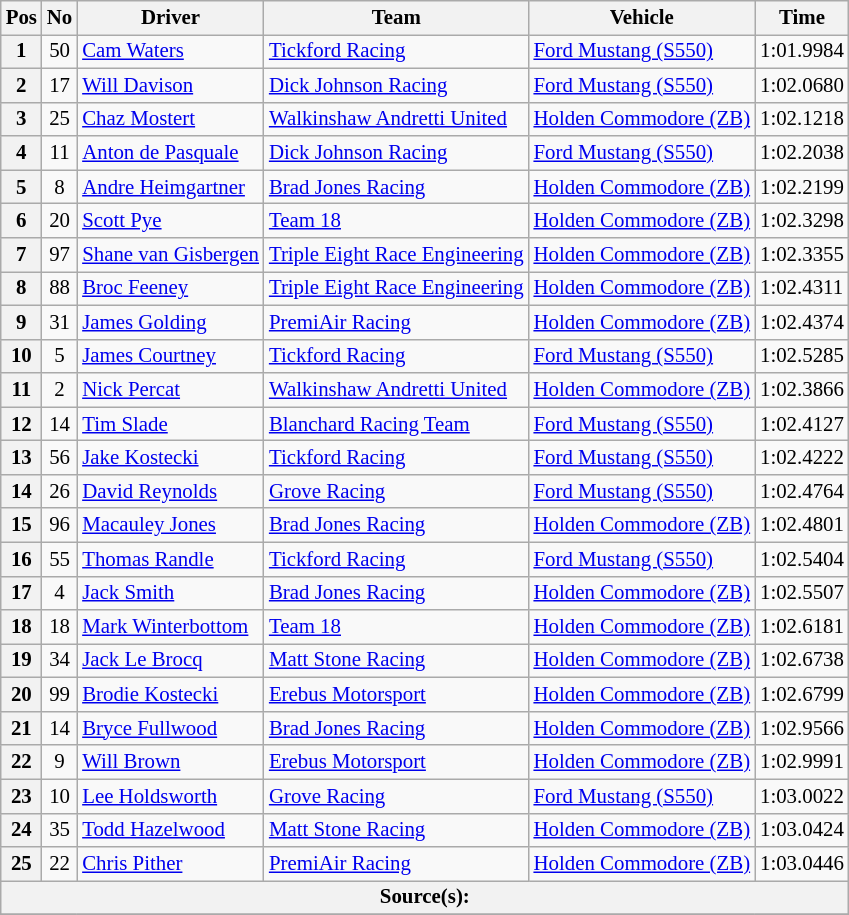<table class="wikitable" style="font-size: 87%">
<tr>
<th>Pos</th>
<th>No</th>
<th>Driver</th>
<th>Team</th>
<th>Vehicle</th>
<th>Time</th>
</tr>
<tr>
<th>1</th>
<td align="center">50</td>
<td> <a href='#'>Cam Waters</a></td>
<td><a href='#'>Tickford Racing</a></td>
<td><a href='#'>Ford Mustang (S550)</a></td>
<td>1:01.9984</td>
</tr>
<tr>
<th>2</th>
<td align="center">17</td>
<td> <a href='#'>Will Davison</a></td>
<td><a href='#'>Dick Johnson Racing</a></td>
<td><a href='#'>Ford Mustang (S550)</a></td>
<td>1:02.0680</td>
</tr>
<tr>
<th>3</th>
<td align="center">25</td>
<td> <a href='#'>Chaz Mostert</a></td>
<td><a href='#'>Walkinshaw Andretti United</a></td>
<td><a href='#'>Holden Commodore (ZB)</a></td>
<td>1:02.1218</td>
</tr>
<tr>
<th>4</th>
<td align="center">11</td>
<td> <a href='#'>Anton de Pasquale</a></td>
<td><a href='#'>Dick Johnson Racing</a></td>
<td><a href='#'>Ford Mustang (S550)</a></td>
<td>1:02.2038</td>
</tr>
<tr>
<th>5</th>
<td align="center">8</td>
<td> <a href='#'>Andre Heimgartner</a></td>
<td><a href='#'>Brad Jones Racing</a></td>
<td><a href='#'>Holden Commodore (ZB)</a></td>
<td>1:02.2199</td>
</tr>
<tr>
<th>6</th>
<td align="center">20</td>
<td> <a href='#'>Scott Pye</a></td>
<td><a href='#'>Team 18</a></td>
<td><a href='#'>Holden Commodore (ZB)</a></td>
<td>1:02.3298</td>
</tr>
<tr>
<th>7</th>
<td align="center">97</td>
<td> <a href='#'>Shane van Gisbergen</a></td>
<td><a href='#'>Triple Eight Race Engineering</a></td>
<td><a href='#'>Holden Commodore (ZB)</a></td>
<td>1:02.3355</td>
</tr>
<tr>
<th>8</th>
<td align="center">88</td>
<td> <a href='#'>Broc Feeney</a></td>
<td><a href='#'>Triple Eight Race Engineering</a></td>
<td><a href='#'>Holden Commodore (ZB)</a></td>
<td>1:02.4311</td>
</tr>
<tr>
<th>9</th>
<td align="center">31</td>
<td> <a href='#'>James Golding</a></td>
<td><a href='#'>PremiAir Racing</a></td>
<td><a href='#'>Holden Commodore (ZB)</a></td>
<td>1:02.4374</td>
</tr>
<tr>
<th>10</th>
<td align="center">5</td>
<td> <a href='#'>James Courtney</a></td>
<td><a href='#'>Tickford Racing</a></td>
<td><a href='#'>Ford Mustang (S550)</a></td>
<td>1:02.5285</td>
</tr>
<tr>
<th>11</th>
<td align="center">2</td>
<td> <a href='#'>Nick Percat</a></td>
<td><a href='#'>Walkinshaw Andretti United</a></td>
<td><a href='#'>Holden Commodore (ZB)</a></td>
<td>1:02.3866</td>
</tr>
<tr>
<th>12</th>
<td align="center">14</td>
<td> <a href='#'>Tim Slade</a></td>
<td><a href='#'>Blanchard Racing Team</a></td>
<td><a href='#'>Ford Mustang (S550)</a></td>
<td>1:02.4127</td>
</tr>
<tr>
<th>13</th>
<td align="center">56</td>
<td> <a href='#'>Jake Kostecki</a></td>
<td><a href='#'>Tickford Racing</a></td>
<td><a href='#'>Ford Mustang (S550)</a></td>
<td>1:02.4222</td>
</tr>
<tr>
<th>14</th>
<td align="center">26</td>
<td> <a href='#'>David Reynolds</a></td>
<td><a href='#'>Grove Racing</a></td>
<td><a href='#'>Ford Mustang (S550)</a></td>
<td>1:02.4764</td>
</tr>
<tr>
<th>15</th>
<td align="center">96</td>
<td> <a href='#'>Macauley Jones</a></td>
<td><a href='#'>Brad Jones Racing</a></td>
<td><a href='#'>Holden Commodore (ZB)</a></td>
<td>1:02.4801</td>
</tr>
<tr>
<th>16</th>
<td align="center">55</td>
<td> <a href='#'>Thomas Randle</a></td>
<td><a href='#'>Tickford Racing</a></td>
<td><a href='#'>Ford Mustang (S550)</a></td>
<td>1:02.5404</td>
</tr>
<tr>
<th>17</th>
<td align="center">4</td>
<td> <a href='#'>Jack Smith</a></td>
<td><a href='#'>Brad Jones Racing</a></td>
<td><a href='#'>Holden Commodore (ZB)</a></td>
<td>1:02.5507</td>
</tr>
<tr>
<th>18</th>
<td align="center">18</td>
<td> <a href='#'>Mark Winterbottom</a></td>
<td><a href='#'>Team 18</a></td>
<td><a href='#'>Holden Commodore (ZB)</a></td>
<td>1:02.6181</td>
</tr>
<tr>
<th>19</th>
<td align="center">34</td>
<td> <a href='#'>Jack Le Brocq</a></td>
<td><a href='#'>Matt Stone Racing</a></td>
<td><a href='#'>Holden Commodore (ZB)</a></td>
<td>1:02.6738</td>
</tr>
<tr>
<th>20</th>
<td align="center">99</td>
<td> <a href='#'>Brodie Kostecki</a></td>
<td><a href='#'>Erebus Motorsport</a></td>
<td><a href='#'>Holden Commodore (ZB)</a></td>
<td>1:02.6799</td>
</tr>
<tr>
<th>21</th>
<td align="center">14</td>
<td> <a href='#'>Bryce Fullwood</a></td>
<td><a href='#'>Brad Jones Racing</a></td>
<td><a href='#'>Holden Commodore (ZB)</a></td>
<td>1:02.9566</td>
</tr>
<tr>
<th>22</th>
<td align="center">9</td>
<td> <a href='#'>Will Brown</a></td>
<td><a href='#'>Erebus Motorsport</a></td>
<td><a href='#'>Holden Commodore (ZB)</a></td>
<td>1:02.9991</td>
</tr>
<tr>
<th>23</th>
<td align="center">10</td>
<td> <a href='#'>Lee Holdsworth</a></td>
<td><a href='#'>Grove Racing</a></td>
<td><a href='#'>Ford Mustang (S550)</a></td>
<td>1:03.0022</td>
</tr>
<tr>
<th>24</th>
<td align="center">35</td>
<td> <a href='#'>Todd Hazelwood</a></td>
<td><a href='#'>Matt Stone Racing</a></td>
<td><a href='#'>Holden Commodore (ZB)</a></td>
<td>1:03.0424</td>
</tr>
<tr>
<th>25</th>
<td align="center">22</td>
<td> <a href='#'>Chris Pither</a></td>
<td><a href='#'>PremiAir Racing</a></td>
<td><a href='#'>Holden Commodore (ZB)</a></td>
<td>1:03.0446</td>
</tr>
<tr>
<th colspan="8">Source(s):</th>
</tr>
<tr>
</tr>
</table>
